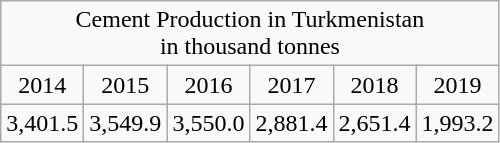<table class="wikitable">
<tr>
<td colspan="6" align="center">Cement Production in Turkmenistan<br>in thousand tonnes</td>
</tr>
<tr>
<td align="center">2014</td>
<td align="center">2015</td>
<td align="center">2016</td>
<td align="center">2017</td>
<td align="center">2018</td>
<td align="center">2019</td>
</tr>
<tr>
<td align="center">3,401.5</td>
<td align="center">3,549.9</td>
<td align="center">3,550.0</td>
<td align="center">2,881.4</td>
<td align="center">2,651.4</td>
<td align="center">1,993.2</td>
</tr>
</table>
